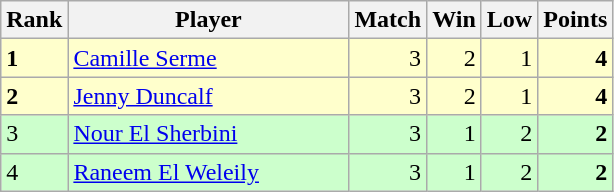<table class="wikitable">
<tr>
<th width=20>Rank</th>
<th width=180>Player</th>
<th width=20>Match</th>
<th width=20>Win</th>
<th width=20>Low</th>
<th width=20>Points</th>
</tr>
<tr style="text-align:right; background:#ffc;">
<td align="left"><strong>1</strong></td>
<td style="text-align:left;"> <a href='#'>Camille Serme</a></td>
<td>3</td>
<td>2</td>
<td>1</td>
<td><strong>4</strong></td>
</tr>
<tr style="text-align:right; background:#ffc;">
<td align="left"><strong>2</strong></td>
<td style="text-align:left;"> <a href='#'>Jenny Duncalf</a></td>
<td>3</td>
<td>2</td>
<td>1</td>
<td><strong>4</strong></td>
</tr>
<tr style="text-align:right; background:#cfc;">
<td align="left">3</td>
<td style="text-align:left;"> <a href='#'>Nour El Sherbini</a></td>
<td>3</td>
<td>1</td>
<td>2</td>
<td><strong>2</strong></td>
</tr>
<tr style="text-align:right; background:#cfc;">
<td align="left">4</td>
<td style="text-align:left;"> <a href='#'>Raneem El Weleily</a></td>
<td>3</td>
<td>1</td>
<td>2</td>
<td><strong>2</strong></td>
</tr>
</table>
